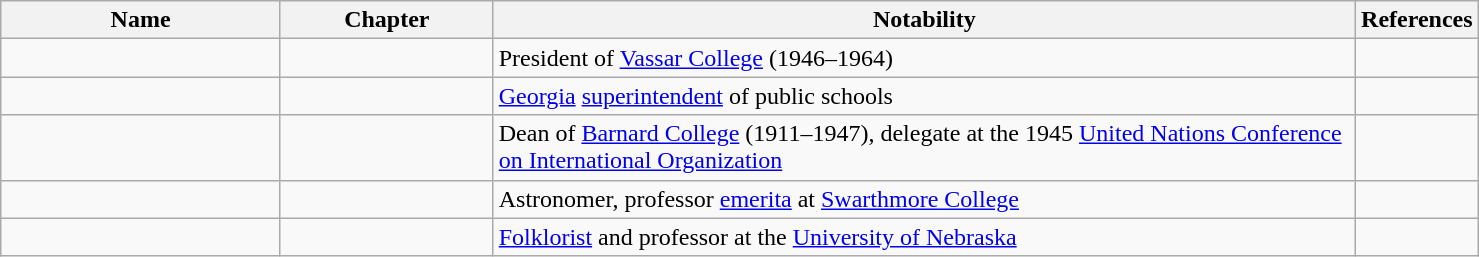<table class="wikitable sortable" style="width:78%;">
<tr valign="top">
<th style="width:20%;">Name</th>
<th style="width:15%;">Chapter</th>
<th style="width:62%;" class="unsortable">Notability</th>
<th style="width:3%;" class="unsortable">References</th>
</tr>
<tr valign="top">
<td></td>
<td></td>
<td>President of <a href='#'>Vassar College</a> (1946–1964)</td>
<td></td>
</tr>
<tr>
<td></td>
<td></td>
<td><a href='#'>Georgia</a> <a href='#'>superintendent</a> of public schools</td>
<td></td>
</tr>
<tr>
<td></td>
<td></td>
<td>Dean of <a href='#'>Barnard College</a> (1911–1947), delegate at the 1945 <a href='#'>United Nations Conference on International Organization</a></td>
<td></td>
</tr>
<tr>
<td></td>
<td></td>
<td>Astronomer, professor <a href='#'>emerita</a> at <a href='#'>Swarthmore College</a></td>
<td></td>
</tr>
<tr>
<td></td>
<td></td>
<td><a href='#'>Folklorist</a> and professor at the <a href='#'>University of Nebraska</a></td>
<td></td>
</tr>
</table>
